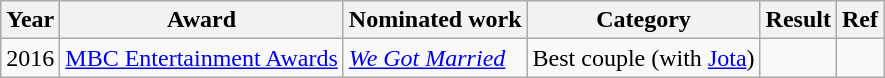<table class="wikitable">
<tr>
<th>Year</th>
<th>Award</th>
<th>Nominated work</th>
<th>Category</th>
<th>Result</th>
<th>Ref</th>
</tr>
<tr>
<td>2016</td>
<td><a href='#'>MBC Entertainment Awards</a></td>
<td><em><a href='#'>We Got Married</a></em></td>
<td>Best couple (with <a href='#'>Jota</a>)</td>
<td></td>
<td></td>
</tr>
</table>
